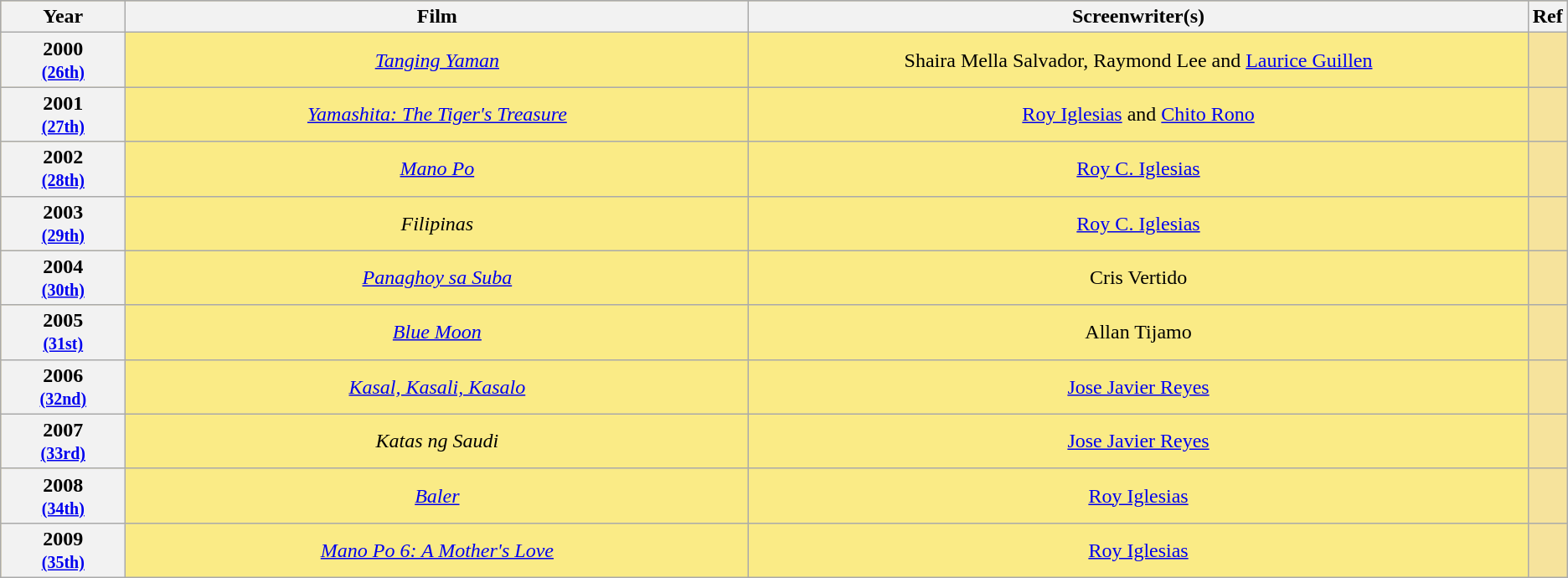<table class="wikitable" rowspan="2" style="text-align:center; background: #f6e39c">
<tr style="background:#bebebe;">
<th scope="col" style="width:8%;">Year</th>
<th scope="col" style="width:40%;">Film</th>
<th scope="col" style="width:50%;">Screenwriter(s)</th>
<th scope="col" style="width:2%;">Ref</th>
</tr>
<tr>
<th scope="row" style="text-align:center">2000 <br><small><a href='#'>(26th)</a> </small></th>
<td style="background:#FAEB86"><em><a href='#'>Tanging Yaman</a></em></td>
<td style="background:#FAEB86">Shaira Mella Salvador, Raymond Lee and <a href='#'>Laurice Guillen</a></td>
<td></td>
</tr>
<tr>
<th scope="row" style="text-align:center">2001 <br><small><a href='#'>(27th)</a> </small></th>
<td style="background:#FAEB86"><em><a href='#'>Yamashita: The Tiger's Treasure</a></em></td>
<td style="background:#FAEB86"><a href='#'>Roy Iglesias</a> and <a href='#'>Chito Rono</a></td>
<td></td>
</tr>
<tr>
<th scope="row" style="text-align:center">2002 <br><small><a href='#'>(28th)</a> </small></th>
<td style="background:#FAEB86"><em><a href='#'>Mano Po</a></em></td>
<td style="background:#FAEB86"><a href='#'>Roy C. Iglesias</a></td>
<td></td>
</tr>
<tr>
<th scope="row" style="text-align:center">2003 <br><small><a href='#'>(29th)</a> </small></th>
<td style="background:#FAEB86"><em>Filipinas</em></td>
<td style="background:#FAEB86"><a href='#'>Roy C. Iglesias</a></td>
<td></td>
</tr>
<tr>
<th scope="row" style="text-align:center">2004 <br><small><a href='#'>(30th)</a> </small></th>
<td style="background:#FAEB86"><em><a href='#'>Panaghoy sa Suba</a></em></td>
<td style="background:#FAEB86">Cris Vertido</td>
<td></td>
</tr>
<tr>
<th scope="row" style="text-align:center">2005 <br><small><a href='#'>(31st)</a> </small></th>
<td style="background:#FAEB86"><em><a href='#'>Blue Moon</a></em></td>
<td style="background:#FAEB86">Allan Tijamo</td>
<td></td>
</tr>
<tr>
<th scope="row" style="text-align:center">2006 <br><small><a href='#'>(32nd)</a> </small></th>
<td style="background:#FAEB86"><em><a href='#'>Kasal, Kasali, Kasalo</a></em></td>
<td style="background:#FAEB86"><a href='#'>Jose Javier Reyes</a></td>
<td></td>
</tr>
<tr>
<th scope="row" style="text-align:center">2007 <br><small><a href='#'>(33rd)</a> </small></th>
<td style="background:#FAEB86"><em>Katas ng Saudi</em></td>
<td style="background:#FAEB86"><a href='#'>Jose Javier Reyes</a></td>
<td></td>
</tr>
<tr>
<th scope="row" style="text-align:center">2008 <br><small><a href='#'>(34th)</a> </small></th>
<td style="background:#FAEB86"><em><a href='#'>Baler</a></em></td>
<td style="background:#FAEB86"><a href='#'>Roy Iglesias</a></td>
<td></td>
</tr>
<tr>
<th scope="row" style="text-align:center">2009 <br><small><a href='#'>(35th)</a> </small></th>
<td style="background:#FAEB86"><em><a href='#'>Mano Po 6: A Mother's Love</a></em></td>
<td style="background:#FAEB86"><a href='#'>Roy Iglesias</a></td>
<td></td>
</tr>
</table>
